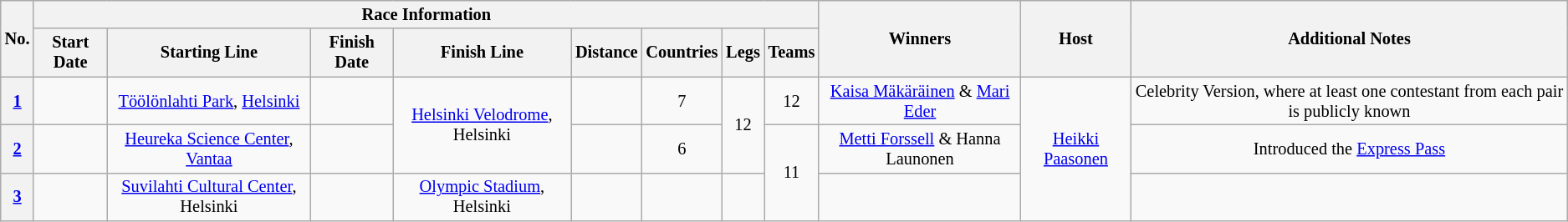<table class="wikitable" style="text-align:center; font-size:85%">
<tr>
<th rowspan="2">No.</th>
<th colspan="8">Race Information</th>
<th rowspan="2">Winners</th>
<th rowspan="2">Host</th>
<th rowspan="2">Additional Notes</th>
</tr>
<tr>
<th>Start Date</th>
<th>Starting Line</th>
<th>Finish Date</th>
<th>Finish Line</th>
<th>Distance</th>
<th>Countries</th>
<th>Legs</th>
<th>Teams</th>
</tr>
<tr>
<th><a href='#'>1</a></th>
<td></td>
<td><a href='#'>Töölönlahti Park</a>, <a href='#'>Helsinki</a></td>
<td></td>
<td rowspan=2><a href='#'>Helsinki Velodrome</a>, Helsinki</td>
<td></td>
<td>7</td>
<td rowspan=2>12</td>
<td>12</td>
<td><a href='#'>Kaisa Mäkäräinen</a> & <a href='#'>Mari Eder</a></td>
<td rowspan="3"><a href='#'>Heikki Paasonen</a></td>
<td>Celebrity Version, where at least one contestant from each pair is publicly known</td>
</tr>
<tr>
<th><a href='#'>2</a></th>
<td></td>
<td><a href='#'>Heureka Science Center</a>, <a href='#'>Vantaa</a></td>
<td></td>
<td></td>
<td>6</td>
<td rowspan="2">11</td>
<td><a href='#'>Metti Forssell</a> & Hanna Launonen</td>
<td>Introduced the <a href='#'>Express Pass</a></td>
</tr>
<tr>
<th><a href='#'>3</a></th>
<td></td>
<td><a href='#'>Suvilahti Cultural Center</a>, Helsinki</td>
<td></td>
<td><a href='#'>Olympic Stadium</a>, Helsinki</td>
<td></td>
<td></td>
<td></td>
<td></td>
<td></td>
</tr>
</table>
